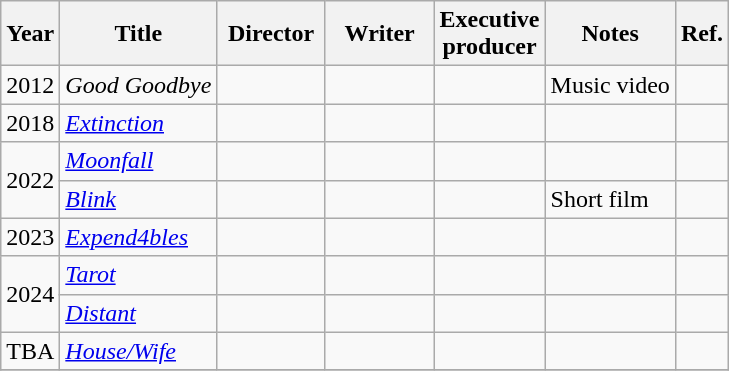<table class="wikitable">
<tr>
<th>Year</th>
<th>Title</th>
<th width="65">Director</th>
<th width="65">Writer</th>
<th width="65">Executive<br>producer</th>
<th>Notes</th>
<th>Ref.</th>
</tr>
<tr>
<td>2012</td>
<td><em>Good Goodbye</em></td>
<td></td>
<td></td>
<td></td>
<td>Music video</td>
<td></td>
</tr>
<tr>
<td>2018</td>
<td><em><a href='#'>Extinction</a></em></td>
<td></td>
<td></td>
<td></td>
<td></td>
<td></td>
</tr>
<tr>
<td rowspan="2">2022</td>
<td><em><a href='#'>Moonfall</a></em></td>
<td></td>
<td></td>
<td></td>
<td></td>
<td></td>
</tr>
<tr>
<td><em><a href='#'>Blink</a></em></td>
<td></td>
<td></td>
<td></td>
<td>Short film</td>
<td></td>
</tr>
<tr>
<td>2023</td>
<td><em><a href='#'>Expend4bles</a></em></td>
<td></td>
<td></td>
<td></td>
<td></td>
<td></td>
</tr>
<tr>
<td rowspan="2">2024</td>
<td><em><a href='#'>Tarot</a></em></td>
<td></td>
<td></td>
<td></td>
<td></td>
<td></td>
</tr>
<tr>
<td><em><a href='#'>Distant</a></em></td>
<td></td>
<td></td>
<td></td>
<td></td>
<td></td>
</tr>
<tr>
<td>TBA</td>
<td><em><a href='#'>House/Wife</a></em></td>
<td></td>
<td></td>
<td></td>
<td></td>
<td></td>
</tr>
<tr>
</tr>
</table>
